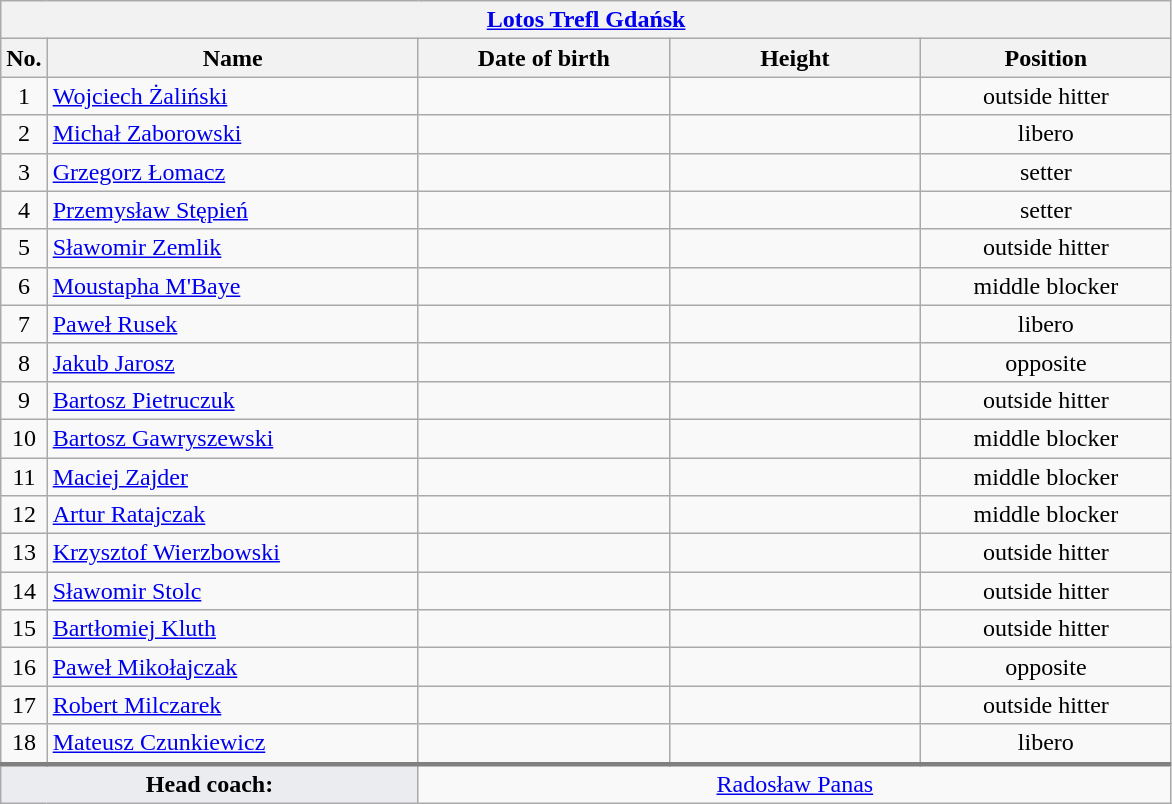<table class="wikitable collapsible collapsed" style="font-size:100%; text-align:center">
<tr>
<th colspan=5 style="width:30em"><a href='#'>Lotos Trefl Gdańsk</a></th>
</tr>
<tr>
<th>No.</th>
<th style="width:15em">Name</th>
<th style="width:10em">Date of birth</th>
<th style="width:10em">Height</th>
<th style="width:10em">Position</th>
</tr>
<tr>
<td>1</td>
<td align=left> <a href='#'>Wojciech Żaliński</a></td>
<td align=right></td>
<td></td>
<td>outside hitter</td>
</tr>
<tr>
<td>2</td>
<td align=left> <a href='#'>Michał Zaborowski</a></td>
<td align=right></td>
<td></td>
<td>libero</td>
</tr>
<tr>
<td>3</td>
<td align=left> <a href='#'>Grzegorz Łomacz</a></td>
<td align=right></td>
<td></td>
<td>setter</td>
</tr>
<tr>
<td>4</td>
<td align=left> <a href='#'>Przemysław Stępień</a></td>
<td align=right></td>
<td></td>
<td>setter</td>
</tr>
<tr>
<td>5</td>
<td align=left> <a href='#'>Sławomir Zemlik</a></td>
<td align=right></td>
<td></td>
<td>outside hitter</td>
</tr>
<tr>
<td>6</td>
<td align=left> <a href='#'>Moustapha M'Baye</a></td>
<td align=right></td>
<td></td>
<td>middle blocker</td>
</tr>
<tr>
<td>7</td>
<td align=left> <a href='#'>Paweł Rusek</a></td>
<td align=right></td>
<td></td>
<td>libero</td>
</tr>
<tr>
<td>8</td>
<td align=left> <a href='#'>Jakub Jarosz</a></td>
<td align=right></td>
<td></td>
<td>opposite</td>
</tr>
<tr>
<td>9</td>
<td align=left> <a href='#'>Bartosz Pietruczuk</a></td>
<td align=right></td>
<td></td>
<td>outside hitter</td>
</tr>
<tr>
<td>10</td>
<td align=left> <a href='#'>Bartosz Gawryszewski</a></td>
<td align=right></td>
<td></td>
<td>middle blocker</td>
</tr>
<tr>
<td>11</td>
<td align=left> <a href='#'>Maciej Zajder</a></td>
<td align=right></td>
<td></td>
<td>middle blocker</td>
</tr>
<tr>
<td>12</td>
<td align=left> <a href='#'>Artur Ratajczak</a></td>
<td align=right></td>
<td></td>
<td>middle blocker</td>
</tr>
<tr>
<td>13</td>
<td align=left> <a href='#'>Krzysztof Wierzbowski</a></td>
<td align=right></td>
<td></td>
<td>outside hitter</td>
</tr>
<tr>
<td>14</td>
<td align=left> <a href='#'>Sławomir Stolc</a></td>
<td align=right></td>
<td></td>
<td>outside hitter</td>
</tr>
<tr>
<td>15</td>
<td align=left> <a href='#'>Bartłomiej Kluth</a></td>
<td align=right></td>
<td></td>
<td>outside hitter</td>
</tr>
<tr>
<td>16</td>
<td align=left> <a href='#'>Paweł Mikołajczak</a></td>
<td align=right></td>
<td></td>
<td>opposite</td>
</tr>
<tr>
<td>17</td>
<td align=left> <a href='#'>Robert Milczarek</a></td>
<td align=right></td>
<td></td>
<td>outside hitter</td>
</tr>
<tr>
<td>18</td>
<td align=left> <a href='#'>Mateusz Czunkiewicz</a></td>
<td align=right></td>
<td></td>
<td>libero</td>
</tr>
<tr style="border-top: 3px solid grey">
<td colspan=2 style="background:#EAECF0"><strong>Head coach:</strong></td>
<td colspan=3> <a href='#'>Radosław Panas</a></td>
</tr>
</table>
